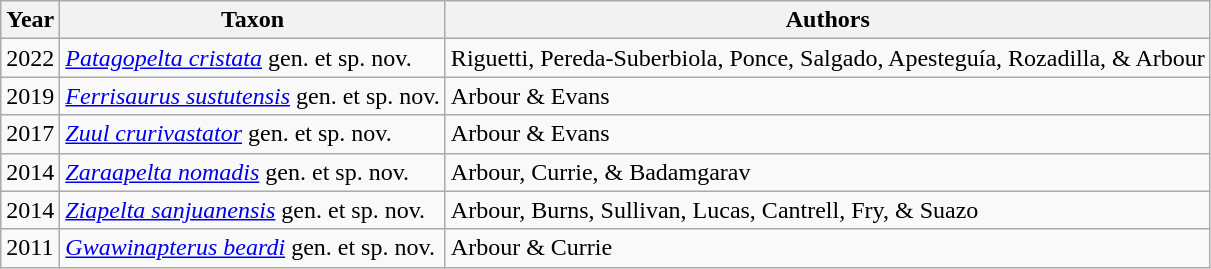<table class="wikitable sortable">
<tr>
<th>Year</th>
<th>Taxon</th>
<th>Authors</th>
</tr>
<tr>
<td>2022</td>
<td><em><a href='#'>Patagopelta cristata</a></em> gen. et sp. nov.</td>
<td>Riguetti, Pereda-Suberbiola, Ponce, Salgado, Apesteguía, Rozadilla, & Arbour</td>
</tr>
<tr>
<td>2019</td>
<td><em><a href='#'>Ferrisaurus sustutensis</a></em> gen. et sp. nov.</td>
<td>Arbour & Evans</td>
</tr>
<tr>
<td>2017</td>
<td><em><a href='#'>Zuul crurivastator</a></em> gen. et sp. nov.</td>
<td>Arbour & Evans</td>
</tr>
<tr>
<td>2014</td>
<td><em><a href='#'>Zaraapelta nomadis</a></em> gen. et sp. nov.</td>
<td>Arbour, Currie, & Badamgarav</td>
</tr>
<tr>
<td>2014</td>
<td><em><a href='#'>Ziapelta sanjuanensis</a></em> gen. et sp. nov.</td>
<td>Arbour, Burns, Sullivan, Lucas, Cantrell, Fry, & Suazo</td>
</tr>
<tr>
<td>2011</td>
<td><em><a href='#'>Gwawinapterus beardi</a></em> gen. et sp. nov.</td>
<td>Arbour & Currie</td>
</tr>
</table>
